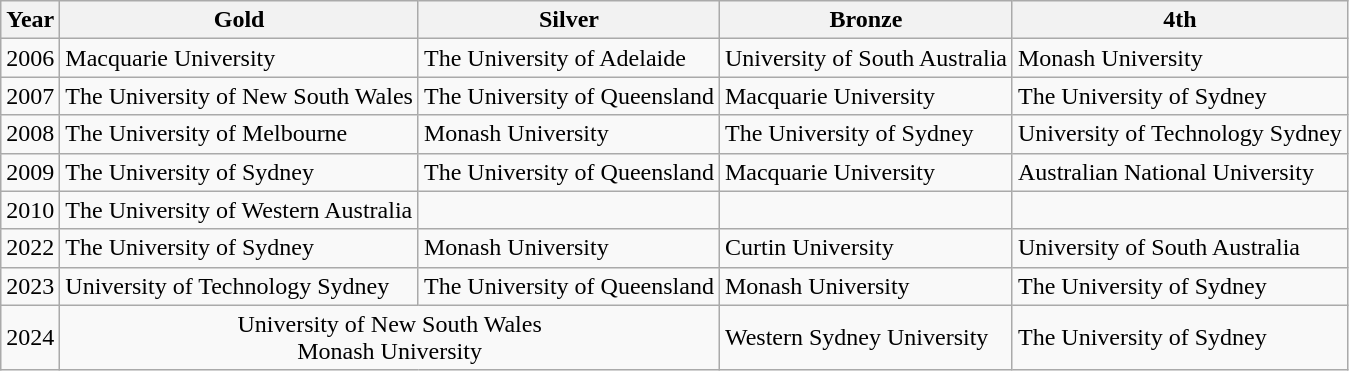<table class="wikitable">
<tr>
<th>Year</th>
<th>Gold</th>
<th>Silver</th>
<th>Bronze</th>
<th>4th</th>
</tr>
<tr>
<td>2006</td>
<td>Macquarie University</td>
<td>The University of Adelaide</td>
<td>University of South Australia</td>
<td>Monash University</td>
</tr>
<tr>
<td>2007</td>
<td>The University of New South Wales</td>
<td>The University of Queensland</td>
<td>Macquarie University</td>
<td>The University of Sydney</td>
</tr>
<tr>
<td>2008</td>
<td>The University of Melbourne</td>
<td>Monash University</td>
<td>The University of Sydney</td>
<td>University of Technology Sydney</td>
</tr>
<tr>
<td>2009</td>
<td>The University of Sydney</td>
<td>The University of Queensland</td>
<td>Macquarie University</td>
<td>Australian National University</td>
</tr>
<tr>
<td>2010</td>
<td>The University of Western Australia</td>
<td></td>
<td></td>
<td></td>
</tr>
<tr>
<td>2022</td>
<td>The University of Sydney</td>
<td>Monash University</td>
<td>Curtin University</td>
<td>University of South Australia</td>
</tr>
<tr>
<td>2023</td>
<td>University of Technology Sydney</td>
<td>The University of Queensland</td>
<td>Monash University</td>
<td>The University of Sydney</td>
</tr>
<tr>
<td>2024</td>
<td colspan=2 align=center>University of New South Wales<br>Monash University</td>
<td>Western Sydney University</td>
<td>The University of Sydney</td>
</tr>
</table>
